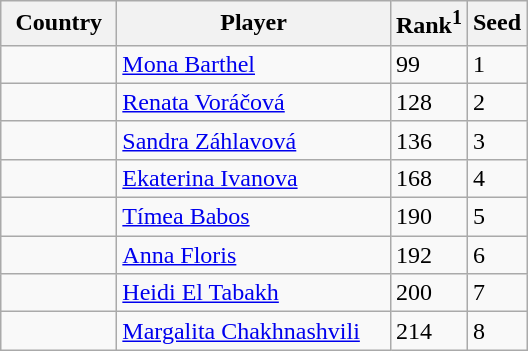<table class="sortable wikitable">
<tr>
<th width="70">Country</th>
<th width="175">Player</th>
<th>Rank<sup>1</sup></th>
<th>Seed</th>
</tr>
<tr>
<td></td>
<td><a href='#'>Mona Barthel</a></td>
<td>99</td>
<td>1</td>
</tr>
<tr>
<td></td>
<td><a href='#'>Renata Voráčová</a></td>
<td>128</td>
<td>2</td>
</tr>
<tr>
<td></td>
<td><a href='#'>Sandra Záhlavová</a></td>
<td>136</td>
<td>3</td>
</tr>
<tr>
<td></td>
<td><a href='#'>Ekaterina Ivanova</a></td>
<td>168</td>
<td>4</td>
</tr>
<tr>
<td></td>
<td><a href='#'>Tímea Babos</a></td>
<td>190</td>
<td>5</td>
</tr>
<tr>
<td></td>
<td><a href='#'>Anna Floris</a></td>
<td>192</td>
<td>6</td>
</tr>
<tr>
<td></td>
<td><a href='#'>Heidi El Tabakh</a></td>
<td>200</td>
<td>7</td>
</tr>
<tr>
<td></td>
<td><a href='#'>Margalita Chakhnashvili</a></td>
<td>214</td>
<td>8</td>
</tr>
</table>
